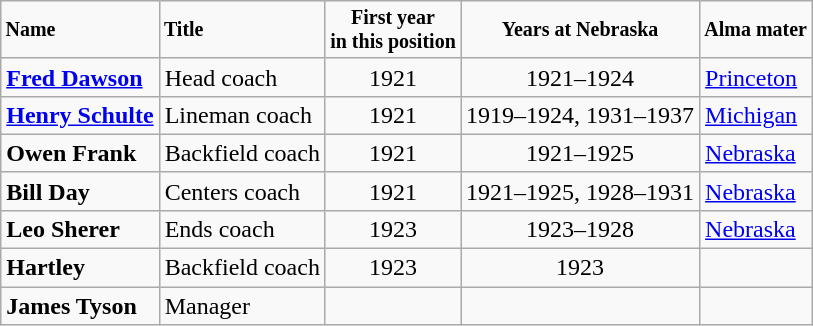<table class="wikitable">
<tr style="font-size:smaller">
<td><strong>Name</strong></td>
<td><strong>Title</strong></td>
<td align="center"><strong>First year<br>in this position</strong></td>
<td align="center"><strong>Years at Nebraska</strong></td>
<td><strong>Alma mater</strong></td>
</tr>
<tr>
<td><strong><a href='#'>Fred Dawson</a></strong></td>
<td>Head coach</td>
<td align="center">1921</td>
<td align="center">1921–1924</td>
<td><a href='#'>Princeton</a></td>
</tr>
<tr>
<td><strong><a href='#'>Henry Schulte</a></strong></td>
<td>Lineman coach</td>
<td align="center">1921</td>
<td align="center">1919–1924, 1931–1937</td>
<td><a href='#'>Michigan</a></td>
</tr>
<tr>
<td><strong>Owen Frank</strong></td>
<td>Backfield coach</td>
<td align="center">1921</td>
<td align="center">1921–1925</td>
<td><a href='#'>Nebraska</a></td>
</tr>
<tr>
<td><strong>Bill Day</strong></td>
<td>Centers coach</td>
<td align="center">1921</td>
<td align="center">1921–1925, 1928–1931</td>
<td><a href='#'>Nebraska</a></td>
</tr>
<tr>
<td><strong>Leo Sherer</strong></td>
<td>Ends coach</td>
<td align="center">1923</td>
<td align="center">1923–1928</td>
<td><a href='#'>Nebraska</a></td>
</tr>
<tr>
<td><strong>Hartley</strong></td>
<td>Backfield coach</td>
<td align="center">1923</td>
<td align="center">1923</td>
<td></td>
</tr>
<tr>
<td><strong>James Tyson</strong></td>
<td>Manager</td>
<td align="center"></td>
<td align="center"></td>
<td></td>
</tr>
</table>
